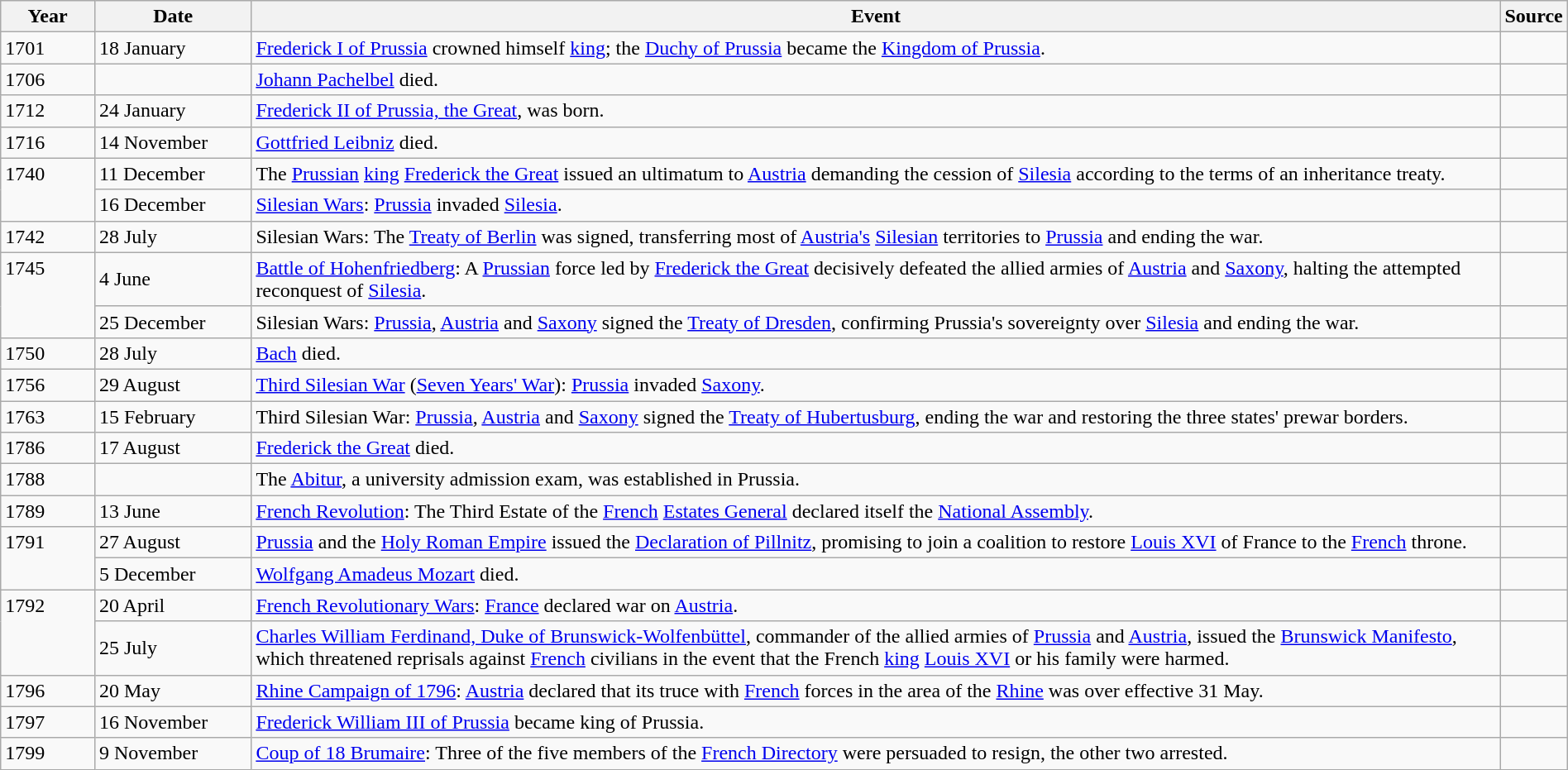<table class="wikitable" width="100%">
<tr>
<th style="width:6%">Year</th>
<th style="width:10%">Date</th>
<th>Event</th>
<th>Source</th>
</tr>
<tr>
<td>1701</td>
<td>18 January</td>
<td><a href='#'>Frederick I of Prussia</a> crowned himself <a href='#'>king</a>; the <a href='#'>Duchy of Prussia</a> became the <a href='#'>Kingdom of Prussia</a>.</td>
<td></td>
</tr>
<tr>
<td>1706</td>
<td></td>
<td><a href='#'>Johann Pachelbel</a> died.</td>
<td></td>
</tr>
<tr>
<td>1712</td>
<td>24 January</td>
<td><a href='#'>Frederick II of Prussia, the Great</a>, was born.</td>
<td></td>
</tr>
<tr>
<td>1716</td>
<td>14 November</td>
<td><a href='#'>Gottfried Leibniz</a> died.</td>
<td></td>
</tr>
<tr>
<td rowspan="2" valign="top">1740</td>
<td>11 December</td>
<td>The <a href='#'>Prussian</a> <a href='#'>king</a> <a href='#'>Frederick the Great</a> issued an ultimatum to <a href='#'>Austria</a> demanding the cession of <a href='#'>Silesia</a> according to the terms of an inheritance treaty.</td>
<td></td>
</tr>
<tr>
<td>16 December</td>
<td><a href='#'>Silesian Wars</a>: <a href='#'>Prussia</a> invaded <a href='#'>Silesia</a>.</td>
<td></td>
</tr>
<tr>
<td>1742</td>
<td>28 July</td>
<td>Silesian Wars: The <a href='#'>Treaty of Berlin</a> was signed, transferring most of <a href='#'>Austria's</a> <a href='#'>Silesian</a> territories to <a href='#'>Prussia</a> and ending the war.</td>
<td></td>
</tr>
<tr>
<td rowspan="2" valign="top">1745</td>
<td>4 June</td>
<td><a href='#'>Battle of Hohenfriedberg</a>: A <a href='#'>Prussian</a> force led by <a href='#'>Frederick the Great</a> decisively defeated the allied armies of <a href='#'>Austria</a> and <a href='#'>Saxony</a>, halting the attempted reconquest of <a href='#'>Silesia</a>.</td>
<td></td>
</tr>
<tr>
<td>25 December</td>
<td>Silesian Wars: <a href='#'>Prussia</a>, <a href='#'>Austria</a> and <a href='#'>Saxony</a> signed the <a href='#'>Treaty of Dresden</a>, confirming Prussia's sovereignty over <a href='#'>Silesia</a> and ending the war.</td>
<td></td>
</tr>
<tr>
<td valign="top">1750</td>
<td>28 July</td>
<td><a href='#'>Bach</a> died.</td>
<td></td>
</tr>
<tr>
<td>1756</td>
<td>29 August</td>
<td><a href='#'>Third Silesian War</a> (<a href='#'>Seven Years' War</a>): <a href='#'>Prussia</a> invaded <a href='#'>Saxony</a>.</td>
<td></td>
</tr>
<tr>
<td>1763</td>
<td>15 February</td>
<td>Third Silesian War: <a href='#'>Prussia</a>, <a href='#'>Austria</a> and <a href='#'>Saxony</a> signed the <a href='#'>Treaty of Hubertusburg</a>, ending the war and restoring the three states' prewar borders.</td>
<td></td>
</tr>
<tr>
<td>1786</td>
<td>17 August</td>
<td><a href='#'>Frederick the Great</a> died.</td>
<td></td>
</tr>
<tr>
<td>1788</td>
<td></td>
<td>The <a href='#'>Abitur</a>, a university admission exam, was established in Prussia.</td>
<td></td>
</tr>
<tr>
<td>1789</td>
<td>13 June</td>
<td><a href='#'>French Revolution</a>: The Third Estate of the <a href='#'>French</a> <a href='#'>Estates General</a> declared itself the <a href='#'>National Assembly</a>.</td>
<td></td>
</tr>
<tr>
<td rowspan="2" valign="top">1791</td>
<td>27 August</td>
<td><a href='#'>Prussia</a> and the <a href='#'>Holy Roman Empire</a> issued the <a href='#'>Declaration of Pillnitz</a>, promising to join a coalition to restore <a href='#'>Louis XVI</a> of France to the <a href='#'>French</a> throne.</td>
<td></td>
</tr>
<tr>
<td>5 December</td>
<td><a href='#'>Wolfgang Amadeus Mozart</a> died.</td>
<td></td>
</tr>
<tr>
<td rowspan="2" valign="top">1792</td>
<td>20 April</td>
<td><a href='#'>French Revolutionary Wars</a>: <a href='#'>France</a> declared war on <a href='#'>Austria</a>.</td>
<td></td>
</tr>
<tr>
<td>25 July</td>
<td><a href='#'>Charles William Ferdinand, Duke of Brunswick-Wolfenbüttel</a>, commander of the allied armies of <a href='#'>Prussia</a> and <a href='#'>Austria</a>, issued the <a href='#'>Brunswick Manifesto</a>, which threatened reprisals against <a href='#'>French</a> civilians in the event that the French <a href='#'>king</a> <a href='#'>Louis XVI</a> or his family were harmed.</td>
<td></td>
</tr>
<tr>
<td>1796</td>
<td>20 May</td>
<td><a href='#'>Rhine Campaign of 1796</a>: <a href='#'>Austria</a> declared that its truce with <a href='#'>French</a> forces in the area of the <a href='#'>Rhine</a> was over effective 31 May.</td>
<td></td>
</tr>
<tr>
<td>1797</td>
<td>16 November</td>
<td><a href='#'>Frederick William III of Prussia</a> became king of Prussia.</td>
</tr>
<tr>
<td>1799</td>
<td>9 November</td>
<td><a href='#'>Coup of 18 Brumaire</a>: Three of the five members of the <a href='#'>French Directory</a> were persuaded to resign, the other two arrested.</td>
<td></td>
</tr>
</table>
